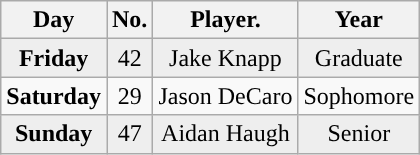<table class="wikitable non-sortable">
<tr>
<th style="text-align:center; ">Day</th>
<th style="text-align:center; ">No.</th>
<th style="text-align:center; ">Player.</th>
<th style="text-align:center; ">Year</th>
</tr>
<tr style="background:#eeeeee;text-align:center;">
<td><strong>Friday</strong></td>
<td>42</td>
<td>Jake Knapp</td>
<td>Graduate</td>
</tr>
<tr style="text-align:center;">
<td><strong>Saturday</strong></td>
<td>29</td>
<td>Jason DeCaro</td>
<td>Sophomore</td>
</tr>
<tr style="background:#eeeeee;text-align:center;">
<td><strong>Sunday</strong></td>
<td>47</td>
<td>Aidan Haugh</td>
<td>Senior</td>
</tr>
</table>
